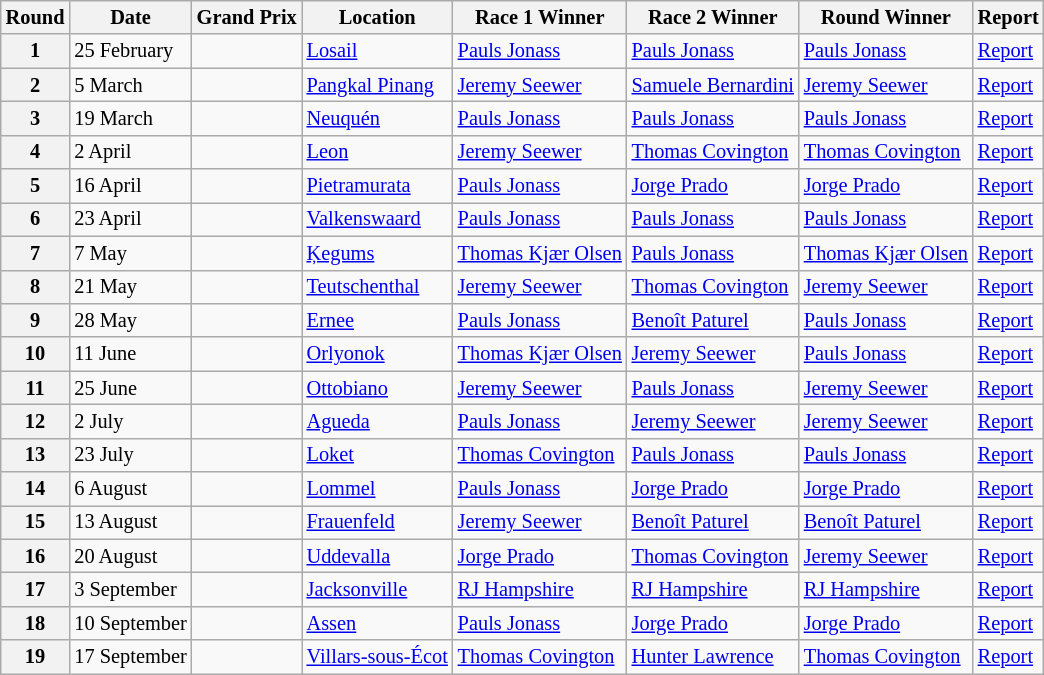<table class="wikitable" style="font-size: 85%;">
<tr>
<th>Round</th>
<th>Date</th>
<th>Grand Prix</th>
<th>Location</th>
<th>Race 1 Winner</th>
<th>Race 2 Winner</th>
<th>Round Winner</th>
<th>Report</th>
</tr>
<tr>
<th>1</th>
<td>25 February</td>
<td></td>
<td><a href='#'>Losail</a></td>
<td> <a href='#'>Pauls Jonass</a></td>
<td> <a href='#'>Pauls Jonass</a></td>
<td> <a href='#'>Pauls Jonass</a></td>
<td><a href='#'>Report</a></td>
</tr>
<tr>
<th>2</th>
<td>5 March</td>
<td></td>
<td><a href='#'>Pangkal Pinang</a></td>
<td> <a href='#'>Jeremy Seewer</a></td>
<td> <a href='#'>Samuele Bernardini</a></td>
<td> <a href='#'>Jeremy Seewer</a></td>
<td><a href='#'>Report</a></td>
</tr>
<tr>
<th>3</th>
<td>19 March</td>
<td></td>
<td><a href='#'>Neuquén</a></td>
<td> <a href='#'>Pauls Jonass</a></td>
<td> <a href='#'>Pauls Jonass</a></td>
<td> <a href='#'>Pauls Jonass</a></td>
<td><a href='#'>Report</a></td>
</tr>
<tr>
<th>4</th>
<td>2 April</td>
<td></td>
<td><a href='#'>Leon</a></td>
<td> <a href='#'>Jeremy Seewer</a></td>
<td> <a href='#'>Thomas Covington</a></td>
<td> <a href='#'>Thomas Covington</a></td>
<td><a href='#'>Report</a></td>
</tr>
<tr>
<th>5</th>
<td>16 April</td>
<td></td>
<td><a href='#'>Pietramurata</a></td>
<td> <a href='#'>Pauls Jonass</a></td>
<td> <a href='#'>Jorge Prado</a></td>
<td> <a href='#'>Jorge Prado</a></td>
<td><a href='#'>Report</a></td>
</tr>
<tr>
<th>6</th>
<td>23 April</td>
<td></td>
<td><a href='#'>Valkenswaard</a></td>
<td> <a href='#'>Pauls Jonass</a></td>
<td> <a href='#'>Pauls Jonass</a></td>
<td> <a href='#'>Pauls Jonass</a></td>
<td><a href='#'>Report</a></td>
</tr>
<tr>
<th>7</th>
<td>7 May</td>
<td></td>
<td><a href='#'>Ķegums</a></td>
<td> <a href='#'>Thomas Kjær Olsen</a></td>
<td> <a href='#'>Pauls Jonass</a></td>
<td> <a href='#'>Thomas Kjær Olsen</a></td>
<td><a href='#'>Report</a></td>
</tr>
<tr>
<th>8</th>
<td>21 May</td>
<td></td>
<td><a href='#'>Teutschenthal</a></td>
<td> <a href='#'>Jeremy Seewer</a></td>
<td> <a href='#'>Thomas Covington</a></td>
<td> <a href='#'>Jeremy Seewer</a></td>
<td><a href='#'>Report</a></td>
</tr>
<tr>
<th>9</th>
<td>28 May</td>
<td></td>
<td><a href='#'>Ernee</a></td>
<td> <a href='#'>Pauls Jonass</a></td>
<td> <a href='#'>Benoît Paturel</a></td>
<td> <a href='#'>Pauls Jonass</a></td>
<td><a href='#'>Report</a></td>
</tr>
<tr>
<th>10</th>
<td>11 June</td>
<td></td>
<td><a href='#'>Orlyonok</a></td>
<td> <a href='#'>Thomas Kjær Olsen</a></td>
<td> <a href='#'>Jeremy Seewer</a></td>
<td> <a href='#'>Pauls Jonass</a></td>
<td><a href='#'>Report</a></td>
</tr>
<tr>
<th>11</th>
<td>25 June</td>
<td></td>
<td><a href='#'>Ottobiano</a></td>
<td> <a href='#'>Jeremy Seewer</a></td>
<td> <a href='#'>Pauls Jonass</a></td>
<td> <a href='#'>Jeremy Seewer</a></td>
<td><a href='#'>Report</a></td>
</tr>
<tr>
<th>12</th>
<td>2 July</td>
<td></td>
<td><a href='#'>Agueda</a></td>
<td> <a href='#'>Pauls Jonass</a></td>
<td> <a href='#'>Jeremy Seewer</a></td>
<td> <a href='#'>Jeremy Seewer</a></td>
<td><a href='#'>Report</a></td>
</tr>
<tr>
<th>13</th>
<td>23 July</td>
<td></td>
<td><a href='#'>Loket</a></td>
<td> <a href='#'>Thomas Covington</a></td>
<td> <a href='#'>Pauls Jonass</a></td>
<td> <a href='#'>Pauls Jonass</a></td>
<td><a href='#'>Report</a></td>
</tr>
<tr>
<th>14</th>
<td>6 August</td>
<td></td>
<td><a href='#'>Lommel</a></td>
<td> <a href='#'>Pauls Jonass</a></td>
<td> <a href='#'>Jorge Prado</a></td>
<td> <a href='#'>Jorge Prado</a></td>
<td><a href='#'>Report</a></td>
</tr>
<tr>
<th>15</th>
<td>13 August</td>
<td></td>
<td><a href='#'>Frauenfeld</a></td>
<td> <a href='#'>Jeremy Seewer</a></td>
<td> <a href='#'>Benoît Paturel</a></td>
<td> <a href='#'>Benoît Paturel</a></td>
<td><a href='#'>Report</a></td>
</tr>
<tr>
<th>16</th>
<td>20 August</td>
<td></td>
<td><a href='#'>Uddevalla</a></td>
<td> <a href='#'>Jorge Prado</a></td>
<td> <a href='#'>Thomas Covington</a></td>
<td> <a href='#'>Jeremy Seewer</a></td>
<td><a href='#'>Report</a></td>
</tr>
<tr>
<th>17</th>
<td>3 September</td>
<td></td>
<td><a href='#'>Jacksonville</a></td>
<td> <a href='#'>RJ Hampshire</a></td>
<td> <a href='#'>RJ Hampshire</a></td>
<td> <a href='#'>RJ Hampshire</a></td>
<td><a href='#'>Report</a></td>
</tr>
<tr>
<th>18</th>
<td>10 September</td>
<td></td>
<td><a href='#'>Assen</a></td>
<td> <a href='#'>Pauls Jonass</a></td>
<td> <a href='#'>Jorge Prado</a></td>
<td> <a href='#'>Jorge Prado</a></td>
<td><a href='#'>Report</a></td>
</tr>
<tr>
<th>19</th>
<td>17 September</td>
<td></td>
<td><a href='#'>Villars-sous-Écot</a></td>
<td> <a href='#'>Thomas Covington</a></td>
<td> <a href='#'>Hunter Lawrence</a></td>
<td> <a href='#'>Thomas Covington</a></td>
<td><a href='#'>Report</a></td>
</tr>
</table>
